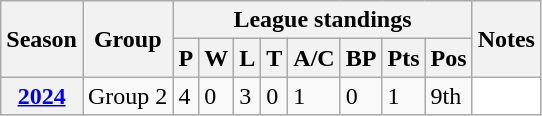<table class="wikitable sortable">
<tr>
<th scope="col" rowspan="2">Season</th>
<th scope="col" rowspan="2">Group</th>
<th scope="col" colspan="8">League standings</th>
<th scope="col" rowspan="2">Notes</th>
</tr>
<tr>
<th scope="col">P</th>
<th scope="col">W</th>
<th scope="col">L</th>
<th scope="col">T</th>
<th scope="col">A/C</th>
<th scope="col">BP</th>
<th scope="col">Pts</th>
<th scope="col">Pos</th>
</tr>
<tr>
<th scope="row"><a href='#'>2024</a></th>
<td>Group 2</td>
<td>4</td>
<td>0</td>
<td>3</td>
<td>0</td>
<td>1</td>
<td>0</td>
<td>1</td>
<td>9th</td>
<td style="background: white;"></td>
</tr>
</table>
